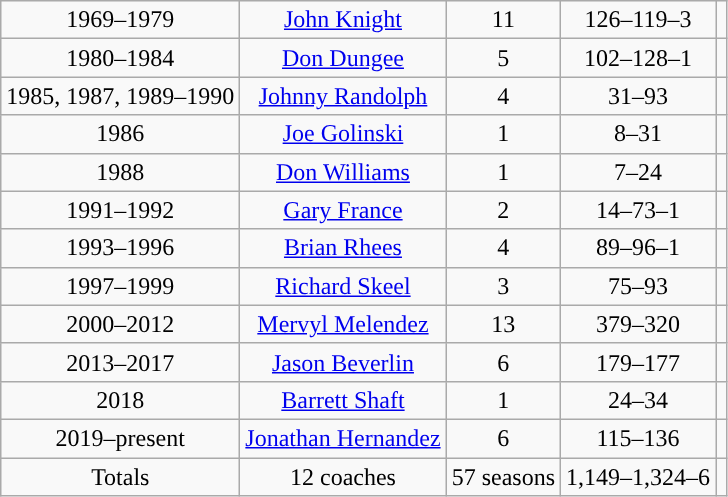<table class="wikitable" style="text-align:center">
<tr>
<td>1969–1979</td>
<td><a href='#'>John Knight</a></td>
<td>11</td>
<td>126–119–3</td>
<td></td>
</tr>
<tr>
<td>1980–1984</td>
<td><a href='#'>Don Dungee</a></td>
<td>5</td>
<td>102–128–1</td>
<td></td>
</tr>
<tr>
<td>1985, 1987, 1989–1990</td>
<td><a href='#'>Johnny Randolph</a></td>
<td>4</td>
<td>31–93</td>
<td></td>
</tr>
<tr>
<td>1986</td>
<td><a href='#'>Joe Golinski</a></td>
<td>1</td>
<td>8–31</td>
<td></td>
</tr>
<tr>
<td>1988</td>
<td><a href='#'>Don Williams</a></td>
<td>1</td>
<td>7–24</td>
<td></td>
</tr>
<tr>
<td>1991–1992</td>
<td><a href='#'>Gary France</a></td>
<td>2</td>
<td>14–73–1</td>
<td></td>
</tr>
<tr>
<td>1993–1996</td>
<td><a href='#'>Brian Rhees</a></td>
<td>4</td>
<td>89–96–1</td>
<td></td>
</tr>
<tr>
<td>1997–1999</td>
<td><a href='#'>Richard Skeel</a></td>
<td>3</td>
<td>75–93</td>
<td></td>
</tr>
<tr>
<td>2000–2012</td>
<td><a href='#'>Mervyl Melendez</a></td>
<td>13</td>
<td>379–320</td>
<td></td>
</tr>
<tr>
<td>2013–2017</td>
<td><a href='#'>Jason Beverlin</a></td>
<td>6</td>
<td>179–177</td>
<td></td>
</tr>
<tr>
<td>2018</td>
<td><a href='#'>Barrett Shaft</a></td>
<td>1</td>
<td>24–34</td>
<td></td>
</tr>
<tr>
<td>2019–present</td>
<td><a href='#'>Jonathan Hernandez</a></td>
<td>6</td>
<td>115–136</td>
<td></td>
</tr>
<tr class="sortbottom">
<td>Totals</td>
<td>12 coaches</td>
<td>57 seasons</td>
<td>1,149–1,324–6</td>
<td></td>
</tr>
</table>
